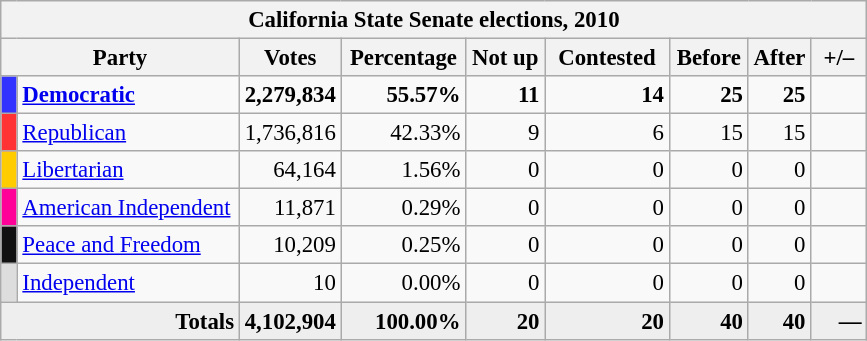<table class="wikitable" style="font-size:95%;">
<tr>
<th colspan="9">California State Senate elections, 2010</th>
</tr>
<tr>
<th colspan=2 style="width: 10em">Party</th>
<th style="width: 4em">Votes</th>
<th style="width: 5em">Percentage</th>
<th style="width: 3em">Not up</th>
<th style="width: 5em">Contested</th>
<th style="width: 3em">Before</th>
<th style="width: 1em">After</th>
<th style="width: 2em">+/–</th>
</tr>
<tr>
<th style="background-color:#3333FF; width: 3px"></th>
<td style="width: 130px"><strong><a href='#'>Democratic</a></strong></td>
<td align="right"><strong>2,279,834</strong></td>
<td align="right"><strong>55.57%</strong></td>
<td align="right"><strong>11</strong></td>
<td align="right"><strong>14</strong></td>
<td align="right"><strong>25</strong></td>
<td align="right"><strong>25</strong></td>
<td align="right"><strong></strong></td>
</tr>
<tr>
<th style="background-color:#FF3333; width: 3px"></th>
<td style="width: 130px"><a href='#'>Republican</a></td>
<td align="right">1,736,816</td>
<td align="right">42.33%</td>
<td align="right">9</td>
<td align="right">6</td>
<td align="right">15</td>
<td align="right">15</td>
<td align="right"></td>
</tr>
<tr>
<th style="background-color:#FFCC00; width: 3px"></th>
<td style="width: 130px"><a href='#'>Libertarian</a></td>
<td align="right">64,164</td>
<td align="right">1.56%</td>
<td align="right">0</td>
<td align="right">0</td>
<td align="right">0</td>
<td align="right">0</td>
<td align="right"></td>
</tr>
<tr>
<th style="background-color:#FF0099; width: 3px"></th>
<td style="width: 130px"><a href='#'>American Independent</a></td>
<td align="right">11,871</td>
<td align="right">0.29%</td>
<td align="right">0</td>
<td align="right">0</td>
<td align="right">0</td>
<td align="right">0</td>
<td align="right"></td>
</tr>
<tr>
<th style="background-color:#111111; width: 3px"></th>
<td style="width: 130px"><a href='#'>Peace and Freedom</a></td>
<td align="right">10,209</td>
<td align="right">0.25%</td>
<td align="right">0</td>
<td align="right">0</td>
<td align="right">0</td>
<td align="right">0</td>
<td align="right"></td>
</tr>
<tr>
<th style="background-color:#DDDDDD; width: 3px"></th>
<td style="width: 130px"><a href='#'>Independent</a></td>
<td align="right">10</td>
<td align="right">0.00%</td>
<td align="right">0</td>
<td align="right">0</td>
<td align="right">0</td>
<td align="right">0</td>
<td align="right"></td>
</tr>
<tr bgcolor="#EEEEEE">
<td colspan="2" align="right"><strong>Totals</strong></td>
<td align="right"><strong>4,102,904</strong></td>
<td align="right"><strong>100.00%</strong></td>
<td align="right"><strong>20</strong></td>
<td align="right"><strong>20</strong></td>
<td align="right"><strong>40</strong></td>
<td align="right"><strong>40</strong></td>
<td align="right"><strong>—</strong></td>
</tr>
</table>
